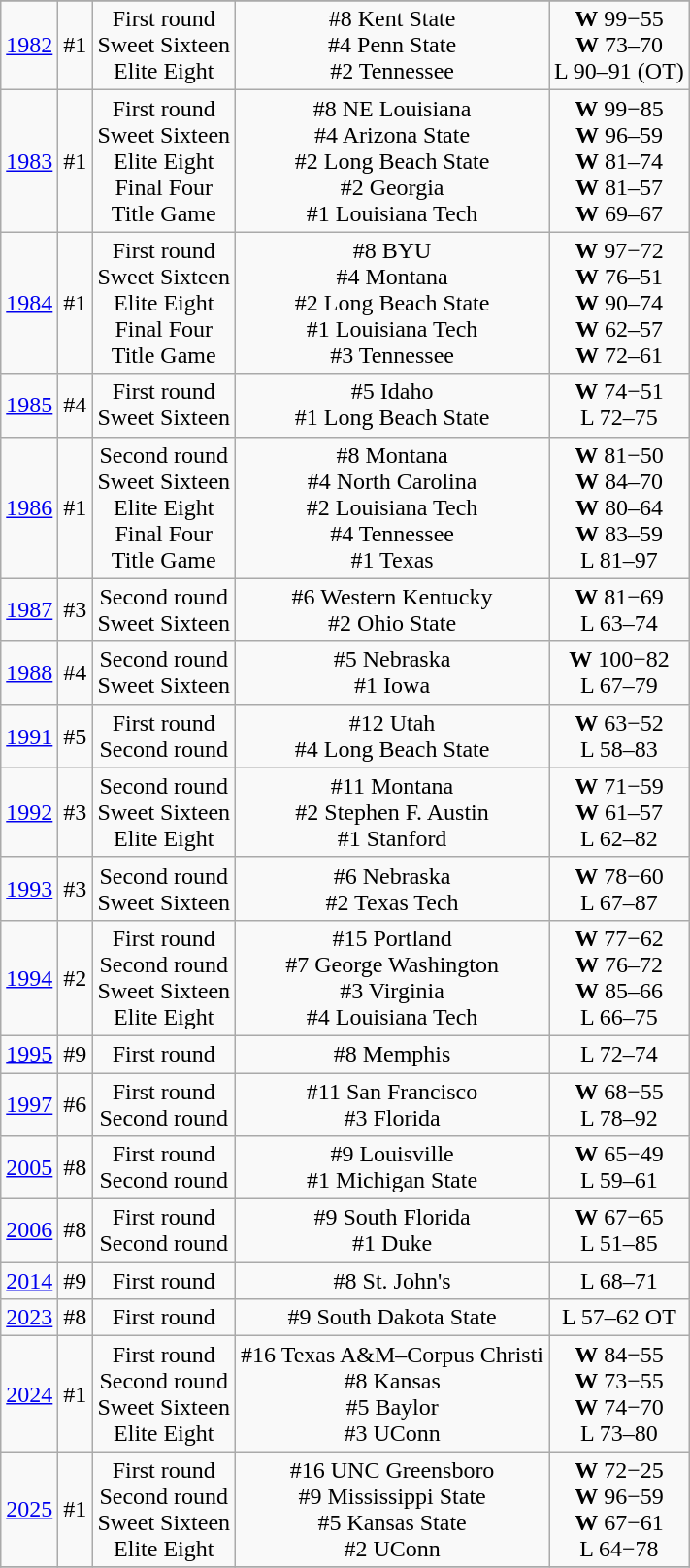<table class="wikitable" style="text-align:center">
<tr>
</tr>
<tr>
<td rowspan=1><a href='#'>1982</a></td>
<td>#1</td>
<td>First round<br>Sweet Sixteen<br>Elite Eight</td>
<td>#8 Kent State<br>#4 Penn State<br>#2 Tennessee</td>
<td><strong>W</strong> 99−55<br><strong>W</strong> 73–70<br>L 90–91 (OT)</td>
</tr>
<tr style="text-align:center;">
<td rowspan=1><a href='#'>1983</a></td>
<td>#1</td>
<td>First round<br>Sweet Sixteen<br>Elite Eight<br>Final Four<br>Title Game</td>
<td>#8 NE Louisiana<br>#4 Arizona State<br>#2 Long Beach State<br>#2 Georgia<br>#1 Louisiana Tech</td>
<td><strong>W</strong> 99−85<br><strong>W</strong> 96–59<br><strong>W</strong> 81–74<br><strong>W</strong> 81–57<br><strong>W</strong> 69–67</td>
</tr>
<tr style="text-align:center;">
<td rowspan=1><a href='#'>1984</a></td>
<td>#1</td>
<td>First round<br>Sweet Sixteen<br>Elite Eight<br>Final Four<br>Title Game</td>
<td>#8 BYU<br>#4 Montana<br>#2 Long Beach State<br>#1 Louisiana Tech<br>#3 Tennessee</td>
<td><strong>W</strong> 97−72<br><strong>W</strong> 76–51<br><strong>W</strong> 90–74<br><strong>W</strong> 62–57<br><strong>W</strong> 72–61</td>
</tr>
<tr style="text-align:center;">
<td rowspan=1><a href='#'>1985</a></td>
<td>#4</td>
<td>First round<br>Sweet Sixteen</td>
<td>#5 Idaho<br>#1 Long Beach State</td>
<td><strong>W</strong> 74−51<br>L 72–75</td>
</tr>
<tr style="text-align:center;">
<td rowspan=1><a href='#'>1986</a></td>
<td>#1</td>
<td>Second round<br>Sweet Sixteen<br>Elite Eight<br>Final Four<br>Title Game</td>
<td>#8 Montana<br>#4 North Carolina<br>#2 Louisiana Tech<br>#4 Tennessee<br>#1 Texas</td>
<td><strong>W</strong> 81−50<br><strong>W</strong> 84–70<br><strong>W</strong> 80–64<br><strong>W</strong> 83–59<br>L 81–97</td>
</tr>
<tr style="text-align:center;">
<td rowspan=1><a href='#'>1987</a></td>
<td>#3</td>
<td>Second round<br>Sweet Sixteen</td>
<td>#6 Western Kentucky<br>#2 Ohio State</td>
<td><strong>W</strong> 81−69<br>L 63–74</td>
</tr>
<tr style="text-align:center;">
<td rowspan=1><a href='#'>1988</a></td>
<td>#4</td>
<td>Second round<br>Sweet Sixteen</td>
<td>#5 Nebraska<br>#1 Iowa</td>
<td><strong>W</strong> 100−82<br>L 67–79</td>
</tr>
<tr style="text-align:center;">
<td rowspan=1><a href='#'>1991</a></td>
<td>#5</td>
<td>First round<br>Second round</td>
<td>#12 Utah<br>#4 Long Beach State</td>
<td><strong>W</strong> 63−52<br>L 58–83</td>
</tr>
<tr style="text-align:center;">
<td rowspan=1><a href='#'>1992</a></td>
<td>#3</td>
<td>Second round<br>Sweet Sixteen<br>Elite Eight</td>
<td>#11 Montana<br>#2 Stephen F. Austin<br>#1 Stanford</td>
<td><strong>W</strong> 71−59<br><strong>W</strong> 61–57<br>L 62–82</td>
</tr>
<tr style="text-align:center;">
<td rowspan=1><a href='#'>1993</a></td>
<td>#3</td>
<td>Second round<br>Sweet Sixteen</td>
<td>#6 Nebraska<br>#2 Texas Tech</td>
<td><strong>W</strong> 78−60<br>L 67–87</td>
</tr>
<tr style="text-align:center;">
<td rowspan=1><a href='#'>1994</a></td>
<td>#2</td>
<td>First round<br>Second round<br>Sweet Sixteen<br>Elite Eight</td>
<td>#15 Portland<br>#7 George Washington<br>#3 Virginia<br>#4 Louisiana Tech</td>
<td><strong>W</strong> 77−62<br><strong>W</strong> 76–72<br><strong>W</strong> 85–66<br>L 66–75</td>
</tr>
<tr style="text-align:center;">
<td rowspan=1><a href='#'>1995</a></td>
<td>#9</td>
<td>First round</td>
<td>#8 Memphis</td>
<td>L 72–74</td>
</tr>
<tr style="text-align:center;">
<td rowspan=1><a href='#'>1997</a></td>
<td>#6</td>
<td>First round<br>Second round</td>
<td>#11 San Francisco<br>#3 Florida</td>
<td><strong>W</strong> 68−55<br>L 78–92</td>
</tr>
<tr style="text-align:center;">
<td rowspan=1><a href='#'>2005</a></td>
<td>#8</td>
<td>First round<br>Second round</td>
<td>#9 Louisville<br>#1 Michigan State</td>
<td><strong>W</strong> 65−49<br>L 59–61</td>
</tr>
<tr style="text-align:center;">
<td rowspan=1><a href='#'>2006</a></td>
<td>#8</td>
<td>First round<br>Second round</td>
<td>#9 South Florida<br>#1 Duke</td>
<td><strong>W</strong> 67−65<br>L 51–85</td>
</tr>
<tr style="text-align:center;">
<td rowspan=1><a href='#'>2014</a></td>
<td>#9</td>
<td>First round</td>
<td>#8 St. John's</td>
<td>L 68–71</td>
</tr>
<tr style="text-align:center;">
<td rowspan=1><a href='#'>2023</a></td>
<td>#8</td>
<td>First round</td>
<td>#9 South Dakota State</td>
<td>L 57–62 OT</td>
</tr>
<tr style="text-align:center;">
<td rowspan=1><a href='#'>2024</a></td>
<td>#1</td>
<td>First round<br>Second round<br>Sweet Sixteen<br>Elite Eight</td>
<td>#16 Texas A&M–Corpus Christi<br>#8 Kansas<br>#5 Baylor<br>#3 UConn</td>
<td><strong>W</strong> 84−55<br><strong>W</strong> 73−55<br><strong>W</strong> 74−70<br>L 73–80</td>
</tr>
<tr style="text-align:center;">
<td rowspan=1><a href='#'>2025</a></td>
<td>#1</td>
<td>First round<br>Second round<br>Sweet Sixteen<br>Elite Eight</td>
<td>#16 UNC Greensboro<br>#9 Mississippi State<br>#5 Kansas State<br>#2 UConn</td>
<td><strong>W</strong> 72−25<br><strong>W</strong> 96−59<br><strong>W</strong> 67−61<br>L 64−78</td>
</tr>
<tr style="text-align:center;">
</tr>
</table>
